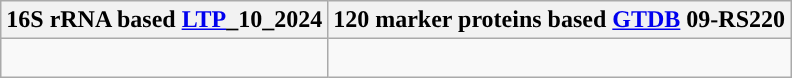<table class="wikitable">
<tr>
<th colspan=1>16S rRNA based <a href='#'>LTP</a>_10_2024</th>
<th colspan=1>120 marker proteins based <a href='#'>GTDB</a> 09-RS220</th>
</tr>
<tr>
<td style="vertical-align:top"><br></td>
<td><br></td>
</tr>
</table>
